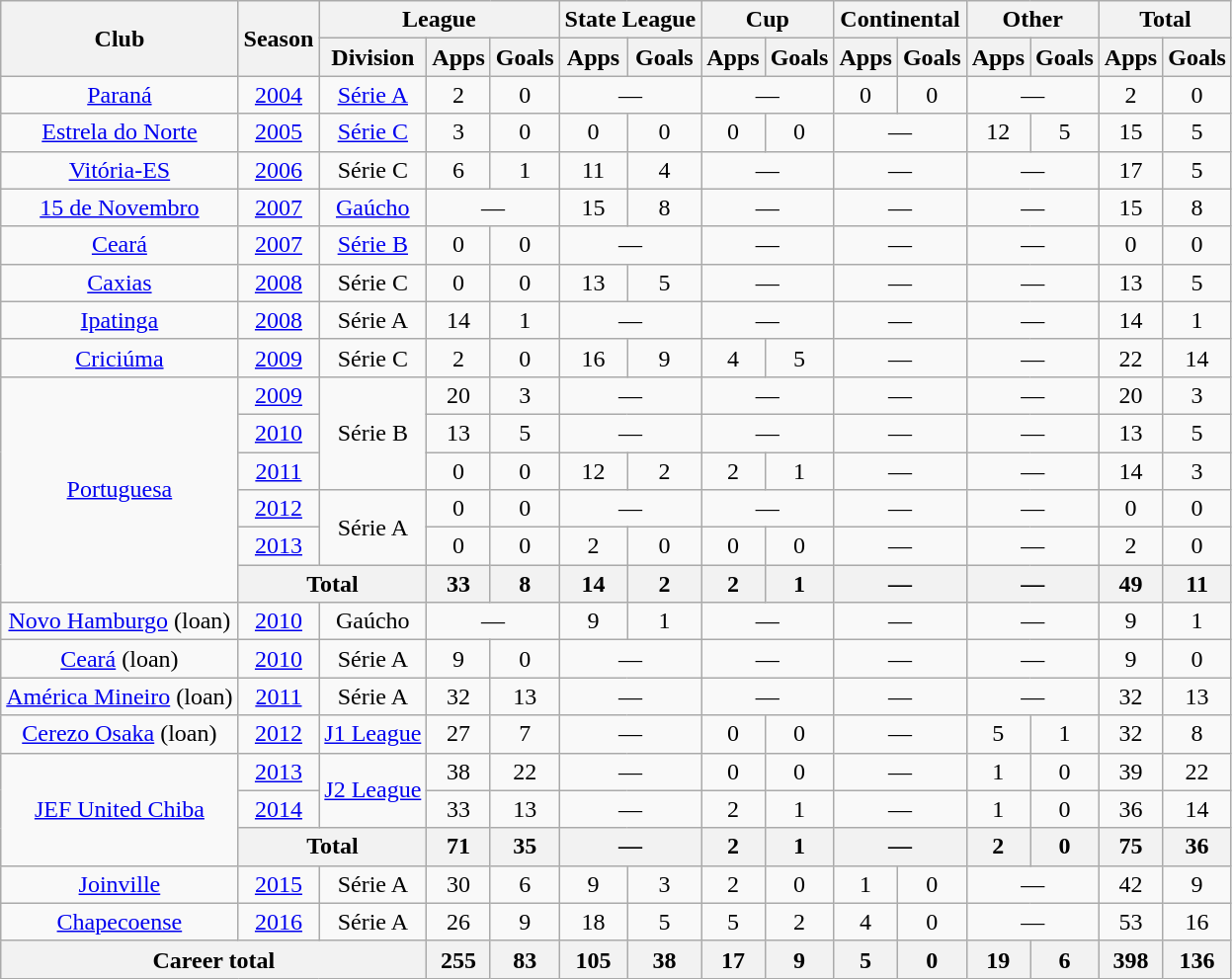<table class="wikitable" style="text-align: center;">
<tr>
<th rowspan="2">Club</th>
<th rowspan="2">Season</th>
<th colspan="3">League</th>
<th colspan="2">State League</th>
<th colspan="2">Cup</th>
<th colspan="2">Continental</th>
<th colspan="2">Other</th>
<th colspan="2">Total</th>
</tr>
<tr>
<th>Division</th>
<th>Apps</th>
<th>Goals</th>
<th>Apps</th>
<th>Goals</th>
<th>Apps</th>
<th>Goals</th>
<th>Apps</th>
<th>Goals</th>
<th>Apps</th>
<th>Goals</th>
<th>Apps</th>
<th>Goals</th>
</tr>
<tr>
<td rowspan="1" valign="center"><a href='#'>Paraná</a></td>
<td><a href='#'>2004</a></td>
<td><a href='#'>Série A</a></td>
<td>2</td>
<td>0</td>
<td colspan="2">—</td>
<td colspan="2">—</td>
<td>0</td>
<td>0</td>
<td colspan="2">—</td>
<td>2</td>
<td>0</td>
</tr>
<tr>
<td valign="center"><a href='#'>Estrela do Norte</a></td>
<td><a href='#'>2005</a></td>
<td><a href='#'>Série C</a></td>
<td>3</td>
<td>0</td>
<td>0</td>
<td>0</td>
<td>0</td>
<td>0</td>
<td colspan="2">—</td>
<td>12</td>
<td>5</td>
<td>15</td>
<td>5</td>
</tr>
<tr>
<td valign="center"><a href='#'>Vitória-ES</a></td>
<td><a href='#'>2006</a></td>
<td>Série C</td>
<td>6</td>
<td>1</td>
<td>11</td>
<td>4</td>
<td colspan="2">—</td>
<td colspan="2">—</td>
<td colspan="2">—</td>
<td>17</td>
<td>5</td>
</tr>
<tr>
<td rowspan="1" valign="center"><a href='#'>15 de Novembro</a></td>
<td><a href='#'>2007</a></td>
<td><a href='#'>Gaúcho</a></td>
<td colspan="2">—</td>
<td>15</td>
<td>8</td>
<td colspan="2">—</td>
<td colspan="2">—</td>
<td colspan="2">—</td>
<td>15</td>
<td>8</td>
</tr>
<tr>
<td rowspan="1" valign="center"><a href='#'>Ceará</a></td>
<td><a href='#'>2007</a></td>
<td><a href='#'>Série B</a></td>
<td>0</td>
<td>0</td>
<td colspan="2">—</td>
<td colspan="2">—</td>
<td colspan="2">—</td>
<td colspan="2">—</td>
<td>0</td>
<td>0</td>
</tr>
<tr>
<td rowspan="1" valign="center"><a href='#'>Caxias</a></td>
<td><a href='#'>2008</a></td>
<td>Série C</td>
<td>0</td>
<td>0</td>
<td>13</td>
<td>5</td>
<td colspan="2">—</td>
<td colspan="2">—</td>
<td colspan="2">—</td>
<td>13</td>
<td>5</td>
</tr>
<tr>
<td rowspan="1" valign="center"><a href='#'>Ipatinga</a></td>
<td><a href='#'>2008</a></td>
<td>Série A</td>
<td>14</td>
<td>1</td>
<td colspan="2">—</td>
<td colspan="2">—</td>
<td colspan="2">—</td>
<td colspan="2">—</td>
<td>14</td>
<td>1</td>
</tr>
<tr>
<td rowspan="1" valign="center"><a href='#'>Criciúma</a></td>
<td><a href='#'>2009</a></td>
<td>Série C</td>
<td>2</td>
<td>0</td>
<td>16</td>
<td>9</td>
<td>4</td>
<td>5</td>
<td colspan="2">—</td>
<td colspan="2">—</td>
<td>22</td>
<td>14</td>
</tr>
<tr>
<td rowspan="6" valign="center"><a href='#'>Portuguesa</a></td>
<td><a href='#'>2009</a></td>
<td rowspan="3">Série B</td>
<td>20</td>
<td>3</td>
<td colspan="2">—</td>
<td colspan="2">—</td>
<td colspan="2">—</td>
<td colspan="2">—</td>
<td>20</td>
<td>3</td>
</tr>
<tr>
<td><a href='#'>2010</a></td>
<td>13</td>
<td>5</td>
<td colspan="2">—</td>
<td colspan="2">—</td>
<td colspan="2">—</td>
<td colspan="2">—</td>
<td>13</td>
<td>5</td>
</tr>
<tr>
<td><a href='#'>2011</a></td>
<td>0</td>
<td>0</td>
<td>12</td>
<td>2</td>
<td>2</td>
<td>1</td>
<td colspan="2">—</td>
<td colspan="2">—</td>
<td>14</td>
<td>3</td>
</tr>
<tr>
<td><a href='#'>2012</a></td>
<td rowspan="2">Série A</td>
<td>0</td>
<td>0</td>
<td colspan="2">—</td>
<td colspan="2">—</td>
<td colspan="2">—</td>
<td colspan="2">—</td>
<td>0</td>
<td>0</td>
</tr>
<tr>
<td><a href='#'>2013</a></td>
<td>0</td>
<td>0</td>
<td>2</td>
<td>0</td>
<td>0</td>
<td>0</td>
<td colspan="2">—</td>
<td colspan="2">—</td>
<td>2</td>
<td>0</td>
</tr>
<tr>
<th colspan="2">Total</th>
<th>33</th>
<th>8</th>
<th>14</th>
<th>2</th>
<th>2</th>
<th>1</th>
<th colspan="2">—</th>
<th colspan="2">—</th>
<th>49</th>
<th>11</th>
</tr>
<tr>
<td rowspan="1" valign="center"><a href='#'>Novo Hamburgo</a> (loan)</td>
<td><a href='#'>2010</a></td>
<td>Gaúcho</td>
<td colspan="2">—</td>
<td>9</td>
<td>1</td>
<td colspan="2">—</td>
<td colspan="2">—</td>
<td colspan="2">—</td>
<td>9</td>
<td>1</td>
</tr>
<tr>
<td rowspan="1" valign="center"><a href='#'>Ceará</a> (loan)</td>
<td><a href='#'>2010</a></td>
<td>Série A</td>
<td>9</td>
<td>0</td>
<td colspan="2">—</td>
<td colspan="2">—</td>
<td colspan="2">—</td>
<td colspan="2">—</td>
<td>9</td>
<td>0</td>
</tr>
<tr>
<td rowspan="1" valign="center"><a href='#'>América Mineiro</a> (loan)</td>
<td><a href='#'>2011</a></td>
<td>Série A</td>
<td>32</td>
<td>13</td>
<td colspan="2">—</td>
<td colspan="2">—</td>
<td colspan="2">—</td>
<td colspan="2">—</td>
<td>32</td>
<td>13</td>
</tr>
<tr>
<td rowspan="1" valign="center"><a href='#'>Cerezo Osaka</a> (loan)</td>
<td><a href='#'>2012</a></td>
<td><a href='#'>J1 League</a></td>
<td>27</td>
<td>7</td>
<td colspan="2">—</td>
<td>0</td>
<td>0</td>
<td colspan="2">—</td>
<td>5</td>
<td>1</td>
<td>32</td>
<td>8</td>
</tr>
<tr>
<td rowspan="3" valign="center"><a href='#'>JEF United Chiba</a></td>
<td><a href='#'>2013</a></td>
<td rowspan="2"><a href='#'>J2 League</a></td>
<td>38</td>
<td>22</td>
<td colspan="2">—</td>
<td>0</td>
<td>0</td>
<td colspan="2">—</td>
<td>1</td>
<td>0</td>
<td>39</td>
<td>22</td>
</tr>
<tr>
<td><a href='#'>2014</a></td>
<td>33</td>
<td>13</td>
<td colspan="2">—</td>
<td>2</td>
<td>1</td>
<td colspan="2">—</td>
<td>1</td>
<td>0</td>
<td>36</td>
<td>14</td>
</tr>
<tr>
<th colspan="2">Total</th>
<th>71</th>
<th>35</th>
<th colspan="2">—</th>
<th>2</th>
<th>1</th>
<th colspan="2">—</th>
<th>2</th>
<th>0</th>
<th>75</th>
<th>36</th>
</tr>
<tr>
<td rowspan="1" valign="center"><a href='#'>Joinville</a></td>
<td><a href='#'>2015</a></td>
<td>Série A</td>
<td>30</td>
<td>6</td>
<td>9</td>
<td>3</td>
<td>2</td>
<td>0</td>
<td>1</td>
<td>0</td>
<td colspan="2">—</td>
<td>42</td>
<td>9</td>
</tr>
<tr>
<td rowspan="1" valign="center"><a href='#'>Chapecoense</a></td>
<td><a href='#'>2016</a></td>
<td>Série A</td>
<td>26</td>
<td>9</td>
<td>18</td>
<td>5</td>
<td>5</td>
<td>2</td>
<td>4</td>
<td>0</td>
<td colspan="2">—</td>
<td>53</td>
<td>16</td>
</tr>
<tr>
<th colspan="3">Career total</th>
<th>255</th>
<th>83</th>
<th>105</th>
<th>38</th>
<th>17</th>
<th>9</th>
<th>5</th>
<th>0</th>
<th>19</th>
<th>6</th>
<th>398</th>
<th>136</th>
</tr>
</table>
